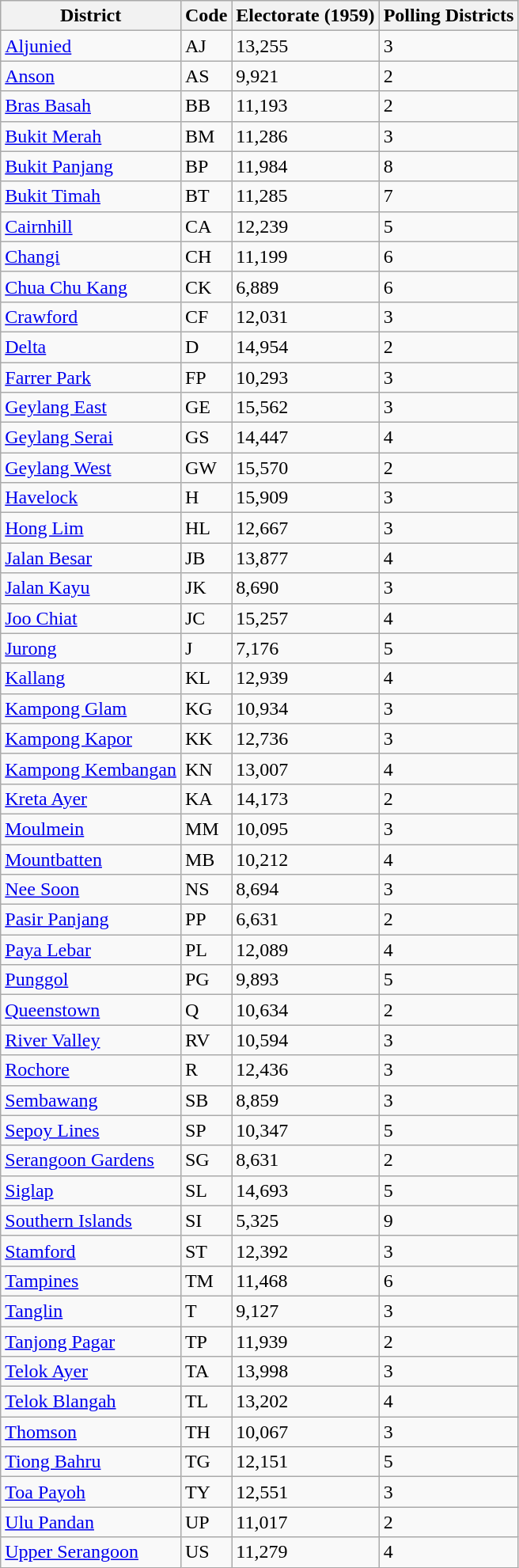<table class="wikitable">
<tr>
<th>District</th>
<th>Code</th>
<th>Electorate (1959)</th>
<th>Polling Districts</th>
</tr>
<tr>
<td><a href='#'>Aljunied</a></td>
<td>AJ</td>
<td>13,255</td>
<td>3</td>
</tr>
<tr>
<td><a href='#'>Anson</a></td>
<td>AS</td>
<td>9,921</td>
<td>2</td>
</tr>
<tr>
<td><a href='#'>Bras Basah</a></td>
<td>BB</td>
<td>11,193</td>
<td>2</td>
</tr>
<tr>
<td><a href='#'>Bukit Merah</a></td>
<td>BM</td>
<td>11,286</td>
<td>3</td>
</tr>
<tr>
<td><a href='#'>Bukit Panjang</a></td>
<td>BP</td>
<td>11,984</td>
<td>8</td>
</tr>
<tr>
<td><a href='#'>Bukit Timah</a></td>
<td>BT</td>
<td>11,285</td>
<td>7</td>
</tr>
<tr>
<td><a href='#'>Cairnhill</a></td>
<td>CA</td>
<td>12,239</td>
<td>5</td>
</tr>
<tr>
<td><a href='#'>Changi</a></td>
<td>CH</td>
<td>11,199</td>
<td>6</td>
</tr>
<tr>
<td><a href='#'>Chua Chu Kang</a></td>
<td>CK</td>
<td>6,889</td>
<td>6</td>
</tr>
<tr>
<td><a href='#'>Crawford</a></td>
<td>CF</td>
<td>12,031</td>
<td>3</td>
</tr>
<tr>
<td><a href='#'>Delta</a></td>
<td>D</td>
<td>14,954</td>
<td>2</td>
</tr>
<tr>
<td><a href='#'>Farrer Park</a></td>
<td>FP</td>
<td>10,293</td>
<td>3</td>
</tr>
<tr>
<td><a href='#'>Geylang East</a></td>
<td>GE</td>
<td>15,562</td>
<td>3</td>
</tr>
<tr>
<td><a href='#'>Geylang Serai</a></td>
<td>GS</td>
<td>14,447</td>
<td>4</td>
</tr>
<tr>
<td><a href='#'>Geylang West</a></td>
<td>GW</td>
<td>15,570</td>
<td>2</td>
</tr>
<tr>
<td><a href='#'>Havelock</a></td>
<td>H</td>
<td>15,909</td>
<td>3</td>
</tr>
<tr>
<td><a href='#'>Hong Lim</a></td>
<td>HL</td>
<td>12,667</td>
<td>3</td>
</tr>
<tr>
<td><a href='#'>Jalan Besar</a></td>
<td>JB</td>
<td>13,877</td>
<td>4</td>
</tr>
<tr>
<td><a href='#'>Jalan Kayu</a></td>
<td>JK</td>
<td>8,690</td>
<td>3</td>
</tr>
<tr>
<td><a href='#'>Joo Chiat</a></td>
<td>JC</td>
<td>15,257</td>
<td>4</td>
</tr>
<tr>
<td><a href='#'>Jurong</a></td>
<td>J</td>
<td>7,176</td>
<td>5</td>
</tr>
<tr>
<td><a href='#'>Kallang</a></td>
<td>KL</td>
<td>12,939</td>
<td>4</td>
</tr>
<tr>
<td><a href='#'>Kampong Glam</a></td>
<td>KG</td>
<td>10,934</td>
<td>3</td>
</tr>
<tr>
<td><a href='#'>Kampong Kapor</a></td>
<td>KK</td>
<td>12,736</td>
<td>3</td>
</tr>
<tr>
<td><a href='#'>Kampong Kembangan</a></td>
<td>KN</td>
<td>13,007</td>
<td>4</td>
</tr>
<tr>
<td><a href='#'>Kreta Ayer</a></td>
<td>KA</td>
<td>14,173</td>
<td>2</td>
</tr>
<tr>
<td><a href='#'>Moulmein</a></td>
<td>MM</td>
<td>10,095</td>
<td>3</td>
</tr>
<tr>
<td><a href='#'>Mountbatten</a></td>
<td>MB</td>
<td>10,212</td>
<td>4</td>
</tr>
<tr>
<td><a href='#'>Nee Soon</a></td>
<td>NS</td>
<td>8,694</td>
<td>3</td>
</tr>
<tr>
<td><a href='#'>Pasir Panjang</a></td>
<td>PP</td>
<td>6,631</td>
<td>2</td>
</tr>
<tr>
<td><a href='#'>Paya Lebar</a></td>
<td>PL</td>
<td>12,089</td>
<td>4</td>
</tr>
<tr>
<td><a href='#'>Punggol</a></td>
<td>PG</td>
<td>9,893</td>
<td>5</td>
</tr>
<tr>
<td><a href='#'>Queenstown</a></td>
<td>Q</td>
<td>10,634</td>
<td>2</td>
</tr>
<tr>
<td><a href='#'>River Valley</a></td>
<td>RV</td>
<td>10,594</td>
<td>3</td>
</tr>
<tr>
<td><a href='#'>Rochore</a></td>
<td>R</td>
<td>12,436</td>
<td>3</td>
</tr>
<tr>
<td><a href='#'>Sembawang</a></td>
<td>SB</td>
<td>8,859</td>
<td>3</td>
</tr>
<tr>
<td><a href='#'>Sepoy Lines</a></td>
<td>SP</td>
<td>10,347</td>
<td>5</td>
</tr>
<tr>
<td><a href='#'>Serangoon Gardens</a></td>
<td>SG</td>
<td>8,631</td>
<td>2</td>
</tr>
<tr>
<td><a href='#'>Siglap</a></td>
<td>SL</td>
<td>14,693</td>
<td>5</td>
</tr>
<tr>
<td><a href='#'>Southern Islands</a></td>
<td>SI</td>
<td>5,325</td>
<td>9</td>
</tr>
<tr>
<td><a href='#'>Stamford</a></td>
<td>ST</td>
<td>12,392</td>
<td>3</td>
</tr>
<tr>
<td><a href='#'>Tampines</a></td>
<td>TM</td>
<td>11,468</td>
<td>6</td>
</tr>
<tr>
<td><a href='#'>Tanglin</a></td>
<td>T</td>
<td>9,127</td>
<td>3</td>
</tr>
<tr>
<td><a href='#'>Tanjong Pagar</a></td>
<td>TP</td>
<td>11,939</td>
<td>2</td>
</tr>
<tr>
<td><a href='#'>Telok Ayer</a></td>
<td>TA</td>
<td>13,998</td>
<td>3</td>
</tr>
<tr>
<td><a href='#'>Telok Blangah</a></td>
<td>TL</td>
<td>13,202</td>
<td>4</td>
</tr>
<tr>
<td><a href='#'>Thomson</a></td>
<td>TH</td>
<td>10,067</td>
<td>3</td>
</tr>
<tr>
<td><a href='#'>Tiong Bahru</a></td>
<td>TG</td>
<td>12,151</td>
<td>5</td>
</tr>
<tr>
<td><a href='#'>Toa Payoh</a></td>
<td>TY</td>
<td>12,551</td>
<td>3</td>
</tr>
<tr>
<td><a href='#'>Ulu Pandan</a></td>
<td>UP</td>
<td>11,017</td>
<td>2</td>
</tr>
<tr>
<td><a href='#'>Upper Serangoon</a></td>
<td>US</td>
<td>11,279</td>
<td>4</td>
</tr>
</table>
